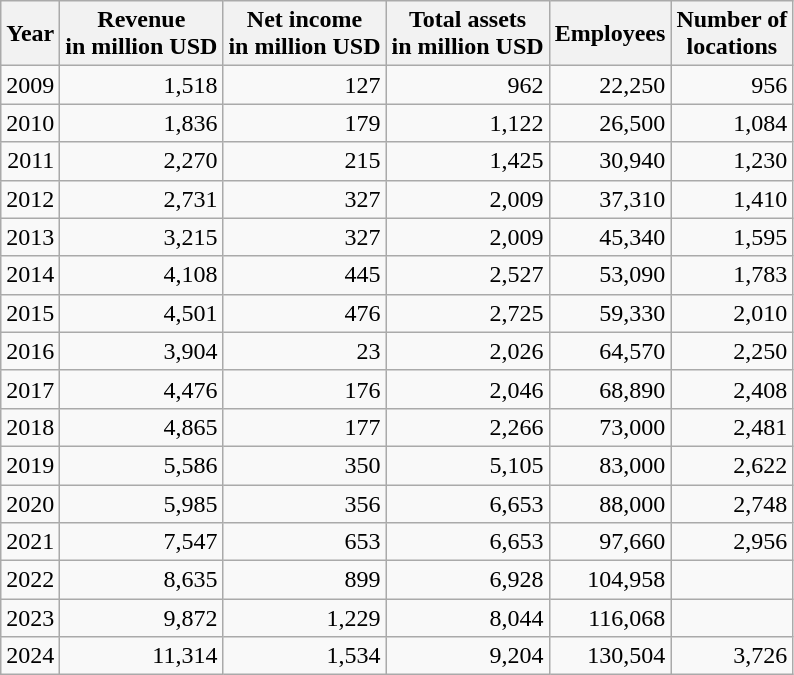<table class="wikitable float-left" style="text-align: right;">
<tr>
<th>Year</th>
<th>Revenue<br>in million USD</th>
<th>Net income<br>in million USD</th>
<th>Total assets<br>in million USD</th>
<th>Employees</th>
<th>Number of <br>locations</th>
</tr>
<tr>
<td>2009</td>
<td>1,518</td>
<td>127</td>
<td>962</td>
<td>22,250</td>
<td>956</td>
</tr>
<tr>
<td>2010</td>
<td>1,836</td>
<td>179</td>
<td>1,122</td>
<td>26,500</td>
<td>1,084</td>
</tr>
<tr>
<td>2011</td>
<td>2,270</td>
<td>215</td>
<td>1,425</td>
<td>30,940</td>
<td>1,230</td>
</tr>
<tr>
<td>2012</td>
<td>2,731</td>
<td>327</td>
<td>2,009</td>
<td>37,310</td>
<td>1,410</td>
</tr>
<tr>
<td>2013</td>
<td>3,215</td>
<td>327</td>
<td>2,009</td>
<td>45,340</td>
<td>1,595</td>
</tr>
<tr>
<td>2014</td>
<td>4,108</td>
<td>445</td>
<td>2,527</td>
<td>53,090</td>
<td>1,783</td>
</tr>
<tr>
<td>2015</td>
<td>4,501</td>
<td>476</td>
<td>2,725</td>
<td>59,330</td>
<td>2,010</td>
</tr>
<tr>
<td>2016</td>
<td>3,904</td>
<td>23</td>
<td>2,026</td>
<td>64,570</td>
<td>2,250</td>
</tr>
<tr>
<td>2017</td>
<td>4,476</td>
<td>176</td>
<td>2,046</td>
<td>68,890</td>
<td>2,408</td>
</tr>
<tr>
<td>2018</td>
<td>4,865</td>
<td>177</td>
<td>2,266</td>
<td>73,000</td>
<td>2,481</td>
</tr>
<tr>
<td>2019</td>
<td>5,586</td>
<td>350</td>
<td>5,105</td>
<td>83,000</td>
<td>2,622</td>
</tr>
<tr>
<td>2020</td>
<td>5,985</td>
<td>356</td>
<td>6,653</td>
<td>88,000</td>
<td>2,748</td>
</tr>
<tr>
<td>2021</td>
<td>7,547</td>
<td>653</td>
<td>6,653</td>
<td>97,660</td>
<td>2,956</td>
</tr>
<tr>
<td>2022</td>
<td>8,635</td>
<td>899</td>
<td>6,928</td>
<td>104,958</td>
<td></td>
</tr>
<tr>
<td>2023</td>
<td>9,872</td>
<td>1,229</td>
<td>8,044</td>
<td>116,068</td>
<td></td>
</tr>
<tr>
<td>2024</td>
<td>11,314</td>
<td>1,534</td>
<td>9,204</td>
<td>130,504</td>
<td>3,726</td>
</tr>
</table>
